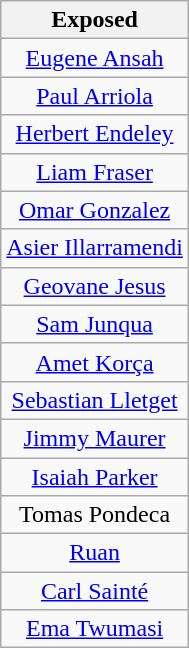<table class="wikitable" style="text-align:center">
<tr>
<th>Exposed</th>
</tr>
<tr>
<td><a href='#'>Eugene Ansah</a></td>
</tr>
<tr>
<td><a href='#'>Paul Arriola</a></td>
</tr>
<tr>
<td><a href='#'>Herbert Endeley</a></td>
</tr>
<tr>
<td><a href='#'>Liam Fraser</a></td>
</tr>
<tr>
<td><a href='#'>Omar Gonzalez</a></td>
</tr>
<tr>
<td><a href='#'>Asier Illarramendi</a></td>
</tr>
<tr>
<td><a href='#'>Geovane Jesus</a></td>
</tr>
<tr>
<td><a href='#'>Sam Junqua</a></td>
</tr>
<tr>
<td><a href='#'>Amet Korça</a></td>
</tr>
<tr>
<td><a href='#'>Sebastian Lletget</a></td>
</tr>
<tr>
<td><a href='#'>Jimmy Maurer</a></td>
</tr>
<tr>
<td><a href='#'>Isaiah Parker</a></td>
</tr>
<tr>
<td>Tomas Pondeca</td>
</tr>
<tr>
<td><a href='#'>Ruan</a></td>
</tr>
<tr>
<td><a href='#'>Carl Sainté</a></td>
</tr>
<tr>
<td><a href='#'>Ema Twumasi</a></td>
</tr>
</table>
